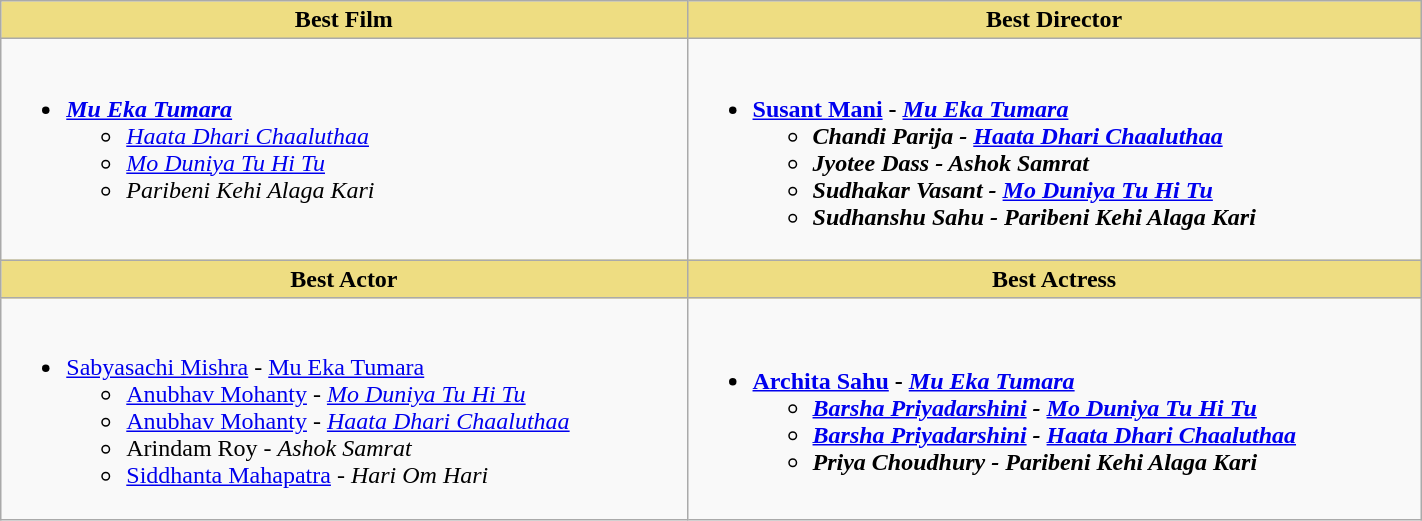<table class="wikitable" width="75%" |>
<tr>
<th ! style="background:#eedd82; text-align:center;">Best Film</th>
<th ! style="background:#eedd82; text-align:center;">Best Director</th>
</tr>
<tr>
<td valign="top"><br><ul><li><strong><em><a href='#'>Mu Eka Tumara</a></em></strong><ul><li><em><a href='#'>Haata Dhari Chaaluthaa</a></em></li><li><em><a href='#'>Mo Duniya Tu Hi Tu</a></em></li><li><em>Paribeni Kehi Alaga Kari</em></li></ul></li></ul></td>
<td valign="top"><br><ul><li><strong><a href='#'>Susant Mani</a> - <em><a href='#'>Mu Eka Tumara</a><strong><em><ul><li>Chandi Parija - </em><a href='#'>Haata Dhari Chaaluthaa</a><em></li><li>Jyotee Dass - </em>Ashok Samrat<em></li><li>Sudhakar Vasant - </em><a href='#'>Mo Duniya Tu Hi Tu</a><em></li><li>Sudhanshu Sahu - </em>Paribeni Kehi Alaga Kari<em></li></ul></li></ul></td>
</tr>
<tr>
<th ! style="background:#eedd82; text-align:center;">Best Actor</th>
<th ! style="background:#eedd82; text-align:center;">Best Actress</th>
</tr>
<tr>
<td><br><ul><li></strong><a href='#'>Sabyasachi Mishra</a> - </em><a href='#'>Mu Eka Tumara</a></em></strong><ul><li><a href='#'>Anubhav Mohanty</a> - <em><a href='#'>Mo Duniya Tu Hi Tu</a></em></li><li><a href='#'>Anubhav Mohanty</a> - <em><a href='#'>Haata Dhari Chaaluthaa</a></em></li><li>Arindam Roy - <em>Ashok Samrat</em></li><li><a href='#'>Siddhanta Mahapatra</a> - <em>Hari Om Hari</em></li></ul></li></ul></td>
<td><br><ul><li><strong><a href='#'>Archita Sahu</a> - <em><a href='#'>Mu Eka Tumara</a><strong><em><ul><li><a href='#'>Barsha Priyadarshini</a> - </em><a href='#'>Mo Duniya Tu Hi Tu</a><em></li><li><a href='#'>Barsha Priyadarshini</a> - </em><a href='#'>Haata Dhari Chaaluthaa</a><em></li><li>Priya Choudhury - </em>Paribeni Kehi Alaga Kari<em></li></ul></li></ul></td>
</tr>
</table>
